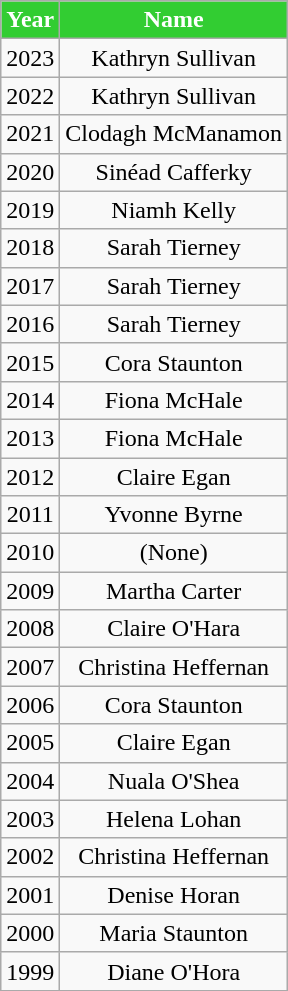<table class="wikitable" border="2" style="text-align:center; float:center">
<tr>
<th style=background:#32CD32;color:white;><strong>Year</strong></th>
<th style=background:#32CD32;color:white;><strong>Name</strong></th>
</tr>
<tr>
<td>2023</td>
<td>Kathryn Sullivan</td>
</tr>
<tr>
<td>2022</td>
<td>Kathryn Sullivan</td>
</tr>
<tr>
<td>2021</td>
<td>Clodagh McManamon</td>
</tr>
<tr>
<td>2020</td>
<td>Sinéad Cafferky</td>
</tr>
<tr>
<td>2019</td>
<td>Niamh Kelly</td>
</tr>
<tr>
<td>2018</td>
<td>Sarah Tierney</td>
</tr>
<tr>
<td>2017</td>
<td>Sarah Tierney</td>
</tr>
<tr>
<td>2016</td>
<td>Sarah Tierney</td>
</tr>
<tr>
<td>2015</td>
<td>Cora Staunton</td>
</tr>
<tr>
<td>2014</td>
<td>Fiona McHale</td>
</tr>
<tr>
<td>2013</td>
<td>Fiona McHale</td>
</tr>
<tr>
<td>2012</td>
<td>Claire Egan</td>
</tr>
<tr>
<td>2011</td>
<td>Yvonne Byrne</td>
</tr>
<tr>
<td>2010</td>
<td>(None)</td>
</tr>
<tr>
<td>2009</td>
<td>Martha Carter</td>
</tr>
<tr>
<td>2008</td>
<td>Claire O'Hara</td>
</tr>
<tr>
<td>2007</td>
<td>Christina Heffernan</td>
</tr>
<tr>
<td>2006</td>
<td>Cora Staunton</td>
</tr>
<tr>
<td>2005</td>
<td>Claire Egan</td>
</tr>
<tr>
<td>2004</td>
<td>Nuala O'Shea</td>
</tr>
<tr>
<td>2003</td>
<td>Helena Lohan</td>
</tr>
<tr>
<td>2002</td>
<td>Christina Heffernan</td>
</tr>
<tr>
<td>2001</td>
<td>Denise Horan</td>
</tr>
<tr>
<td>2000</td>
<td>Maria Staunton</td>
</tr>
<tr>
<td>1999</td>
<td>Diane O'Hora</td>
</tr>
</table>
